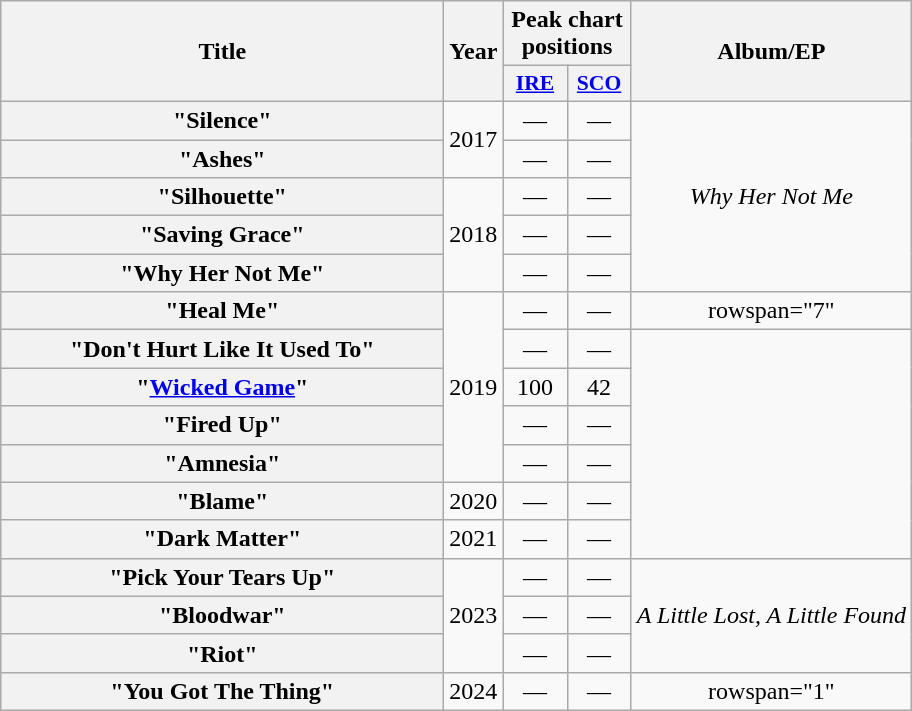<table class="wikitable plainrowheaders" style="text-align:center;">
<tr>
<th scope="col" rowspan="2" style="width:18em;">Title</th>
<th scope="col" rowspan="2">Year</th>
<th scope="col" colspan="2">Peak chart positions</th>
<th scope="col" rowspan="2">Album/EP</th>
</tr>
<tr>
<th scope="col" style="width:2.5em;font-size:90%;"><a href='#'>IRE</a><br></th>
<th scope="col" style="width:2.5em;font-size:90%;"><a href='#'>SCO</a><br></th>
</tr>
<tr>
<th scope="row">"Silence"</th>
<td rowspan="2">2017</td>
<td>—</td>
<td>—</td>
<td rowspan="5"><em>Why Her Not Me</em></td>
</tr>
<tr>
<th scope="row">"Ashes"</th>
<td>—</td>
<td>—</td>
</tr>
<tr>
<th scope="row">"Silhouette"</th>
<td rowspan="3">2018</td>
<td>—</td>
<td>—</td>
</tr>
<tr>
<th scope="row">"Saving Grace"</th>
<td>—</td>
<td>—</td>
</tr>
<tr>
<th scope="row">"Why Her Not Me"</th>
<td>—</td>
<td>—</td>
</tr>
<tr>
<th scope="row">"Heal Me"</th>
<td rowspan="5">2019</td>
<td>—</td>
<td>—</td>
<td>rowspan="7" </td>
</tr>
<tr>
<th scope="row">"Don't Hurt Like It Used To"</th>
<td>—</td>
<td>—</td>
</tr>
<tr>
<th scope="row">"<a href='#'>Wicked Game</a>"</th>
<td>100</td>
<td>42</td>
</tr>
<tr>
<th scope="row">"Fired Up"</th>
<td>—</td>
<td>—</td>
</tr>
<tr>
<th scope="row">"Amnesia"</th>
<td>—</td>
<td>—</td>
</tr>
<tr>
<th scope="row">"Blame"<br></th>
<td rowspan="1">2020</td>
<td>—</td>
<td>—</td>
</tr>
<tr>
<th scope="row">"Dark Matter"</th>
<td rowspan="1">2021</td>
<td>—</td>
<td>—</td>
</tr>
<tr>
<th scope="row">"Pick Your Tears Up"</th>
<td rowspan="3">2023</td>
<td>—</td>
<td>—</td>
<td rowspan="3"><em>A Little Lost, A Little Found</em></td>
</tr>
<tr>
<th scope="row">"Bloodwar"</th>
<td>—</td>
<td>—</td>
</tr>
<tr>
<th scope="row">"Riot"</th>
<td>—</td>
<td>—</td>
</tr>
<tr>
<th scope="row">"You Got The Thing"<br></th>
<td rowspan="1">2024</td>
<td>—</td>
<td>—</td>
<td>rowspan="1" </td>
</tr>
</table>
